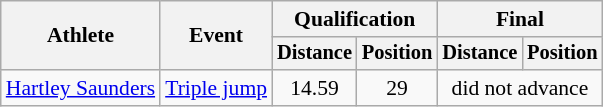<table class=wikitable style="font-size:90%">
<tr>
<th rowspan="2">Athlete</th>
<th rowspan="2">Event</th>
<th colspan="2">Qualification</th>
<th colspan="2">Final</th>
</tr>
<tr style="font-size:95%">
<th>Distance</th>
<th>Position</th>
<th>Distance</th>
<th>Position</th>
</tr>
<tr align=center>
<td align=left><a href='#'>Hartley Saunders</a></td>
<td align=left><a href='#'>Triple jump</a></td>
<td>14.59</td>
<td>29</td>
<td colspan=2>did not advance</td>
</tr>
</table>
